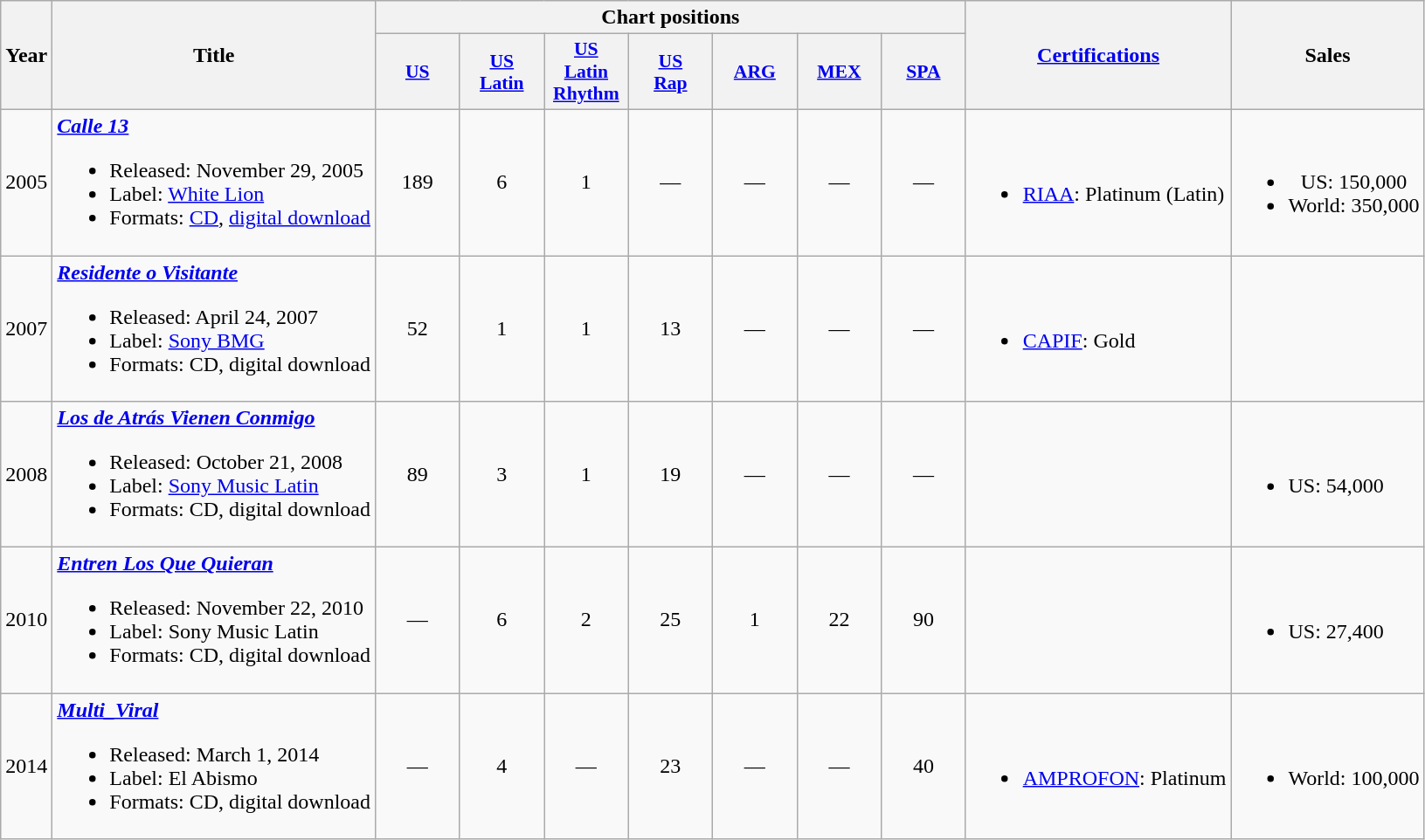<table class="wikitable" style="text-align:center;">
<tr>
<th rowspan="2">Year</th>
<th rowspan="2">Title</th>
<th colspan="7">Chart positions</th>
<th rowspan="2"><a href='#'>Certifications</a></th>
<th rowspan="2">Sales</th>
</tr>
<tr>
<th style="width:4em;font-size:90%"><a href='#'>US</a><br></th>
<th style="width:4em;font-size:90%"><a href='#'>US<br>Latin</a><br></th>
<th style="width:4em;font-size:90%"><a href='#'>US<br>Latin Rhythm</a><br></th>
<th style="width:4em;font-size:90%"><a href='#'>US<br>Rap</a><br></th>
<th style="width:4em;font-size:90%"><a href='#'>ARG</a></th>
<th style="width:4em;font-size:90%"><a href='#'>MEX</a></th>
<th style="width:4em;font-size:90%"><a href='#'>SPA</a><br></th>
</tr>
<tr>
<td style="text-align:left;">2005</td>
<td style="text-align:left;"><strong><em><a href='#'>Calle 13</a></em></strong><br><ul><li>Released: November 29, 2005</li><li>Label: <a href='#'>White Lion</a></li><li>Formats: <a href='#'>CD</a>, <a href='#'>digital download</a></li></ul></td>
<td>189</td>
<td>6</td>
<td>1</td>
<td>—</td>
<td>—</td>
<td>—</td>
<td>—</td>
<td style="text-align:left;"><br><ul><li><a href='#'>RIAA</a>: Platinum (Latin)</li></ul></td>
<td><br><ul><li>US: 150,000</li><li>World: 350,000</li></ul></td>
</tr>
<tr>
<td style="text-align:left;">2007</td>
<td style="text-align:left;"><strong><em><a href='#'>Residente o Visitante</a></em></strong><br><ul><li>Released: April 24, 2007</li><li>Label: <a href='#'>Sony BMG</a></li><li>Formats: CD, digital download</li></ul></td>
<td>52</td>
<td>1</td>
<td>1</td>
<td>13</td>
<td>—</td>
<td>—</td>
<td>—</td>
<td style="text-align:left;"><br><ul><li><a href='#'>CAPIF</a>: Gold</li></ul></td>
<td></td>
</tr>
<tr>
<td style="text-align:left;">2008</td>
<td style="text-align:left;"><strong><em><a href='#'>Los de Atrás Vienen Conmigo</a></em></strong><br><ul><li>Released: October 21, 2008</li><li>Label: <a href='#'>Sony Music Latin</a></li><li>Formats: CD, digital download</li></ul></td>
<td>89</td>
<td>3</td>
<td>1</td>
<td>19</td>
<td>—</td>
<td>—</td>
<td>—</td>
<td></td>
<td style="text-align:left;"><br><ul><li>US: 54,000</li></ul></td>
</tr>
<tr>
<td style="text-align:left;">2010</td>
<td style="text-align:left;"><strong><em><a href='#'>Entren Los Que Quieran</a></em></strong><br><ul><li>Released: November 22, 2010</li><li>Label: Sony Music Latin</li><li>Formats: CD, digital download</li></ul></td>
<td>—</td>
<td>6</td>
<td>2</td>
<td>25</td>
<td>1</td>
<td>22</td>
<td>90</td>
<td></td>
<td style="text-align:left;"><br><ul><li>US: 27,400</li></ul></td>
</tr>
<tr>
<td style="text-align:left;">2014</td>
<td style="text-align:left;"><strong><em><a href='#'>Multi_Viral</a></em></strong><br><ul><li>Released: March 1, 2014</li><li>Label: El Abismo</li><li>Formats: CD, digital download</li></ul></td>
<td>—</td>
<td>4</td>
<td>—</td>
<td>23</td>
<td>—</td>
<td>—</td>
<td>40</td>
<td><br><ul><li><a href='#'>AMPROFON</a>: Platinum</li></ul></td>
<td style="text-align:left;"><br><ul><li>World: 100,000</li></ul></td>
</tr>
</table>
